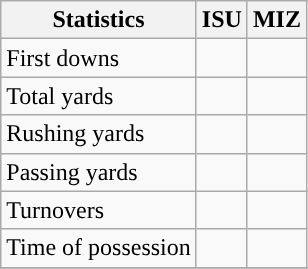<table class="wikitable" style="float: left;">
<tr>
<th>Statistics</th>
<th>ISU</th>
<th>MIZ</th>
</tr>
<tr>
<td>First downs</td>
<td></td>
<td></td>
</tr>
<tr>
<td>Total yards</td>
<td></td>
<td></td>
</tr>
<tr>
<td>Rushing yards</td>
<td></td>
<td></td>
</tr>
<tr>
<td>Passing yards</td>
<td></td>
<td></td>
</tr>
<tr>
<td>Turnovers</td>
<td></td>
<td></td>
</tr>
<tr>
<td>Time of possession</td>
<td></td>
<td></td>
</tr>
<tr>
</tr>
</table>
